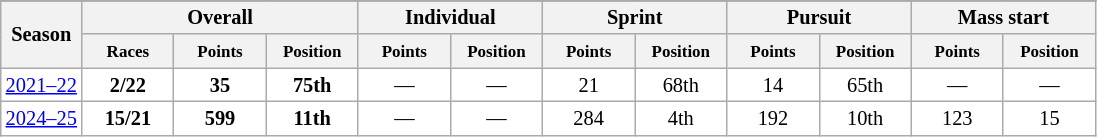<table class="wikitable" style="font-size:85%; text-align:center; border:grey solid 1px; border-collapse:collapse; background:#ffffff;">
<tr class="hintergrundfarbe5">
</tr>
<tr style="background:#efefef;">
<th colspan="1" rowspan="2" color:white; width:115px;">Season</th>
<th colspan="3" color:white; width:115px;">Overall</th>
<th colspan="2" color:white; width:115px;">Individual</th>
<th colspan="2" color:white; width:115px;">Sprint</th>
<th colspan="2" color:white; width:115px;">Pursuit</th>
<th colspan="2" color:white; width:115px;">Mass start</th>
</tr>
<tr>
<th style="width:55px;"><small>Races</small></th>
<th style="width:55px;"><small>Points</small></th>
<th style="width:55px;"><small>Position</small></th>
<th style="width:55px;"><small>Points</small></th>
<th style="width:55px;"><small>Position</small></th>
<th style="width:55px;"><small>Points</small></th>
<th style="width:55px;"><small>Position</small></th>
<th style="width:55px;"><small>Points</small></th>
<th style="width:55px;"><small>Position</small></th>
<th style="width:55px;"><small>Points</small></th>
<th style="width:55px;"><small>Position</small></th>
</tr>
<tr>
<td><a href='#'>2021–22</a></td>
<td><strong>2/22</strong></td>
<td><strong>35</strong></td>
<td><strong>75th</strong></td>
<td>—</td>
<td>—</td>
<td>21</td>
<td>68th</td>
<td>14</td>
<td>65th</td>
<td>—</td>
<td>—</td>
</tr>
<tr>
<td><a href='#'>2024–25</a></td>
<td><strong>15/21</strong></td>
<td><strong>599</strong></td>
<td><strong>11th</strong></td>
<td>—</td>
<td>—</td>
<td>284</td>
<td>4th</td>
<td>192</td>
<td>10th</td>
<td>123</td>
<td>15</td>
</tr>
</table>
